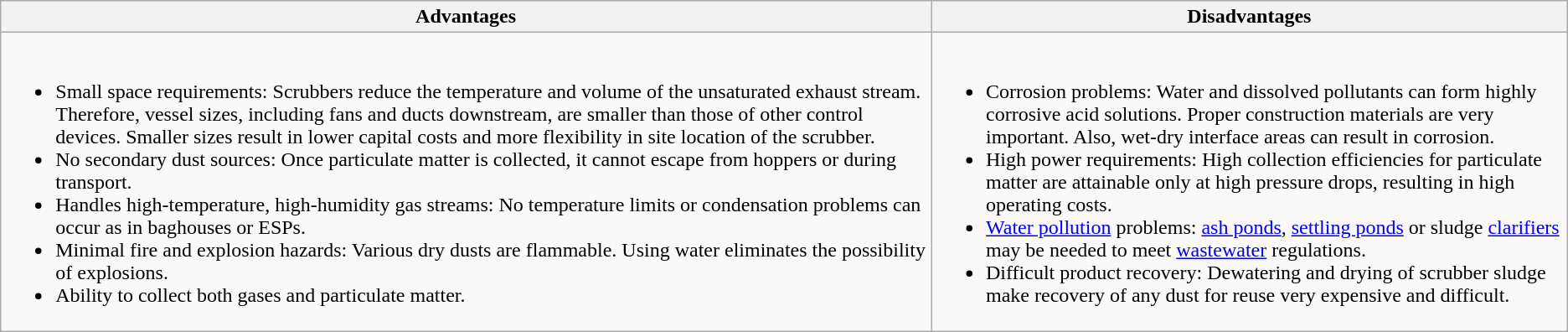<table class="wikitable">
<tr>
<th>Advantages</th>
<th>Disadvantages</th>
</tr>
<tr>
<td><br><ul><li>Small space requirements: Scrubbers reduce the temperature and volume of the unsaturated exhaust stream. Therefore, vessel sizes, including fans and ducts downstream, are smaller than those of other control devices. Smaller sizes result in lower capital costs and more flexibility in site location of the scrubber.</li><li>No secondary dust sources: Once particulate matter is collected, it cannot escape from hoppers or during transport.</li><li>Handles high-temperature, high-humidity gas streams: No temperature limits or condensation problems can occur as in baghouses or ESPs.</li><li>Minimal fire and explosion hazards: Various dry dusts are flammable. Using water eliminates the possibility of explosions.</li><li>Ability to collect both gases and particulate matter.</li></ul></td>
<td><br><ul><li>Corrosion problems: Water and dissolved pollutants can form highly corrosive acid solutions. Proper construction materials are very important. Also, wet-dry interface areas can result in corrosion.</li><li>High power requirements: High collection efficiencies for particulate matter are attainable only at high pressure drops, resulting in high operating costs.</li><li><a href='#'>Water pollution</a> problems: <a href='#'>ash ponds</a>, <a href='#'>settling ponds</a> or sludge <a href='#'>clarifiers</a> may be needed to meet <a href='#'>wastewater</a> regulations.</li><li>Difficult product recovery: Dewatering and drying of scrubber sludge make recovery of any dust for reuse very expensive and difficult.</li></ul></td>
</tr>
</table>
